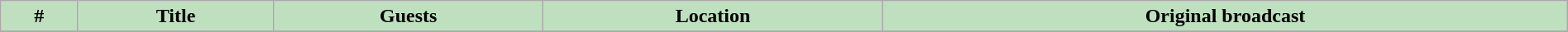<table class="wikitable plainrowheaders" style="background: #ffffff; width: 100%;">
<tr>
<th style="background: #bfe0bf;">#</th>
<th style="background: #bfe0bf;">Title</th>
<th style="background: #bfe0bf;">Guests</th>
<th style="background: #bfe0bf;">Location</th>
<th style="background: #bfe0bf;">Original broadcast</th>
</tr>
<tr>
</tr>
</table>
